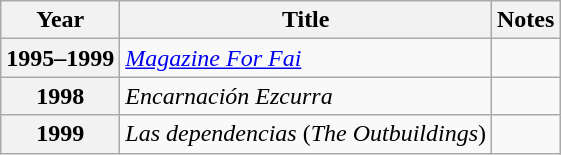<table class="wikitable plainrowheaders sortable">
<tr>
<th scope="col">Year</th>
<th scope="col">Title</th>
<th scope="col" class="unsortable">Notes</th>
</tr>
<tr>
<th scope="row">1995–1999</th>
<td><em><a href='#'>Magazine For Fai</a></em></td>
<td></td>
</tr>
<tr>
<th scope="row">1998</th>
<td><em>Encarnación Ezcurra</em></td>
<td></td>
</tr>
<tr>
<th scope="row">1999</th>
<td><em>Las dependencias</em> (<em>The Outbuildings</em>)</td>
<td></td>
</tr>
</table>
